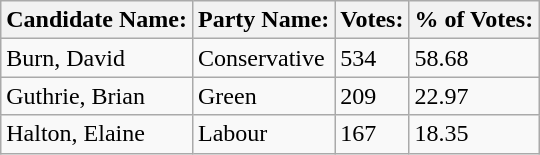<table class="wikitable">
<tr>
<th>Candidate Name:</th>
<th>Party Name:</th>
<th>Votes:</th>
<th>% of Votes:</th>
</tr>
<tr>
<td>Burn, David</td>
<td>Conservative</td>
<td>534</td>
<td>58.68</td>
</tr>
<tr>
<td>Guthrie, Brian</td>
<td>Green</td>
<td>209</td>
<td>22.97</td>
</tr>
<tr>
<td>Halton, Elaine</td>
<td>Labour</td>
<td>167</td>
<td>18.35</td>
</tr>
</table>
